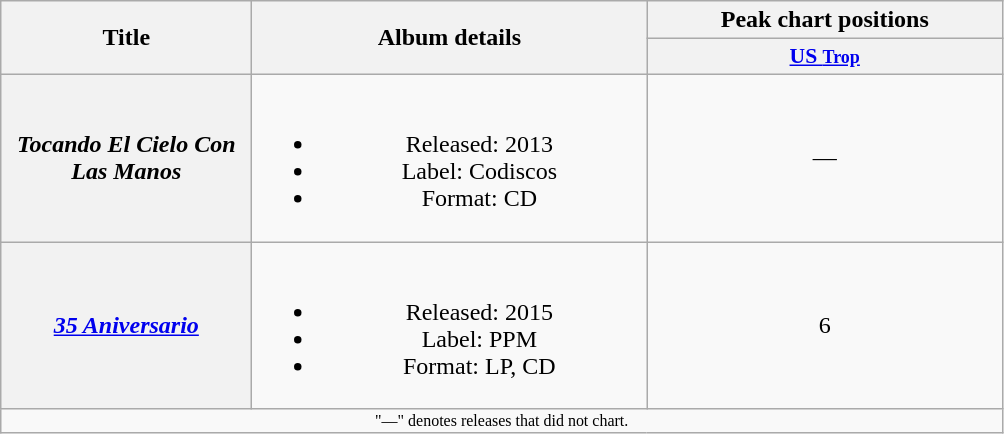<table class="wikitable plainrowheaders" style="text-align:center;" border="1">
<tr>
<th scope="col" rowspan="2" style="width:10em;">Title</th>
<th scope="col" rowspan="2" style="width:16em;">Album details</th>
<th scope="col" colspan="1">Peak chart positions</th>
</tr>
<tr>
<th scope="col" style="width:16em;font-size:90%;"><a href='#'>US <small>Trop</small></a></th>
</tr>
<tr>
<th scope="row"><em>Tocando El Cielo Con Las Manos</em></th>
<td><br><ul><li>Released: 2013</li><li>Label: Codiscos</li><li>Format: CD</li></ul></td>
<td>—</td>
</tr>
<tr>
<th scope="row"><em><a href='#'>35 Aniversario</a></em></th>
<td><br><ul><li>Released: 2015</li><li>Label: PPM</li><li>Format: LP, CD</li></ul></td>
<td>6</td>
</tr>
<tr>
<td colspan="21" style="text-align:center; font-size:8pt;">"—" denotes releases that did not chart.</td>
</tr>
</table>
